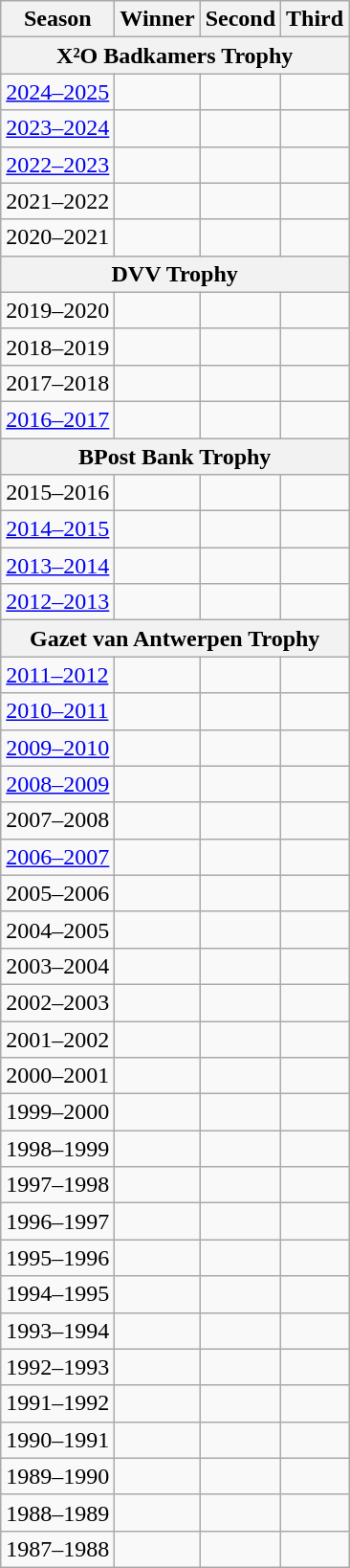<table class="wikitable">
<tr>
<th>Season</th>
<th>Winner</th>
<th>Second</th>
<th>Third</th>
</tr>
<tr>
<th colspan="4">X²O Badkamers Trophy</th>
</tr>
<tr>
<td><a href='#'>2024–2025</a></td>
<td></td>
<td></td>
<td></td>
</tr>
<tr>
<td><a href='#'>2023–2024</a></td>
<td></td>
<td></td>
<td></td>
</tr>
<tr>
<td><a href='#'>2022–2023</a></td>
<td></td>
<td></td>
<td></td>
</tr>
<tr>
<td>2021–2022</td>
<td></td>
<td></td>
<td></td>
</tr>
<tr>
<td>2020–2021</td>
<td></td>
<td></td>
<td></td>
</tr>
<tr>
<th colspan="4">DVV Trophy</th>
</tr>
<tr>
<td>2019–2020</td>
<td></td>
<td></td>
<td></td>
</tr>
<tr>
<td>2018–2019</td>
<td></td>
<td></td>
<td></td>
</tr>
<tr>
<td>2017–2018</td>
<td></td>
<td></td>
<td></td>
</tr>
<tr>
<td><a href='#'>2016–2017</a></td>
<td></td>
<td></td>
<td></td>
</tr>
<tr>
<th colspan="4">BPost Bank Trophy</th>
</tr>
<tr>
<td>2015–2016</td>
<td></td>
<td></td>
<td></td>
</tr>
<tr>
<td><a href='#'>2014–2015</a></td>
<td></td>
<td></td>
<td></td>
</tr>
<tr>
<td><a href='#'>2013–2014</a></td>
<td></td>
<td></td>
<td></td>
</tr>
<tr>
<td><a href='#'>2012–2013</a></td>
<td></td>
<td></td>
<td></td>
</tr>
<tr>
<th colspan="4">Gazet van Antwerpen Trophy</th>
</tr>
<tr>
<td><a href='#'>2011–2012</a></td>
<td></td>
<td></td>
<td></td>
</tr>
<tr>
<td><a href='#'>2010–2011</a></td>
<td></td>
<td></td>
<td></td>
</tr>
<tr>
<td><a href='#'>2009–2010</a></td>
<td></td>
<td></td>
<td></td>
</tr>
<tr>
<td><a href='#'>2008–2009</a></td>
<td></td>
<td></td>
<td></td>
</tr>
<tr>
<td>2007–2008</td>
<td></td>
<td></td>
<td></td>
</tr>
<tr>
<td><a href='#'>2006–2007</a></td>
<td></td>
<td></td>
<td></td>
</tr>
<tr>
<td>2005–2006</td>
<td></td>
<td></td>
<td></td>
</tr>
<tr>
<td>2004–2005</td>
<td></td>
<td></td>
<td></td>
</tr>
<tr>
<td>2003–2004</td>
<td></td>
<td></td>
<td></td>
</tr>
<tr>
<td>2002–2003</td>
<td></td>
<td></td>
<td></td>
</tr>
<tr>
<td>2001–2002</td>
<td></td>
<td></td>
<td></td>
</tr>
<tr>
<td>2000–2001</td>
<td></td>
<td></td>
<td></td>
</tr>
<tr>
<td>1999–2000</td>
<td></td>
<td></td>
<td></td>
</tr>
<tr>
<td>1998–1999</td>
<td></td>
<td></td>
<td></td>
</tr>
<tr>
<td>1997–1998</td>
<td></td>
<td></td>
<td></td>
</tr>
<tr>
<td>1996–1997</td>
<td></td>
<td></td>
<td></td>
</tr>
<tr>
<td>1995–1996</td>
<td></td>
<td></td>
<td></td>
</tr>
<tr>
<td>1994–1995</td>
<td></td>
<td></td>
<td></td>
</tr>
<tr>
<td>1993–1994</td>
<td></td>
<td></td>
<td></td>
</tr>
<tr>
<td>1992–1993</td>
<td></td>
<td></td>
<td></td>
</tr>
<tr>
<td>1991–1992</td>
<td></td>
<td></td>
<td></td>
</tr>
<tr>
<td>1990–1991</td>
<td></td>
<td></td>
<td></td>
</tr>
<tr>
<td>1989–1990</td>
<td></td>
<td></td>
<td></td>
</tr>
<tr>
<td>1988–1989</td>
<td></td>
<td></td>
<td></td>
</tr>
<tr>
<td>1987–1988</td>
<td></td>
<td></td>
<td></td>
</tr>
</table>
